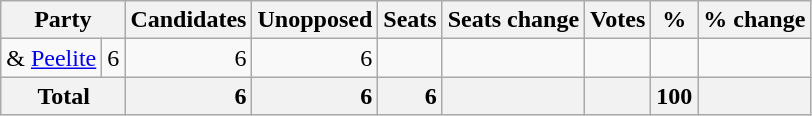<table class="wikitable">
<tr>
<th colspan=2>Party</th>
<th>Candidates</th>
<th>Unopposed</th>
<th>Seats</th>
<th>Seats change</th>
<th>Votes</th>
<th>%</th>
<th>% change</th>
</tr>
<tr>
<td> & <a href='#'>Peelite</a></td>
<td align=right>6</td>
<td align=right>6</td>
<td align=right>6</td>
<td align=right></td>
<td align=right></td>
<td align=right></td>
<td align=right></td>
</tr>
<tr class="sortbottom" style="font-weight: bold; text-align: right; background: #f2f2f2;">
<th colspan="2" style="padding-left: 1.5em; text-align: left;">Total</th>
<td align=right>6</td>
<td align=right>6</td>
<td align=right>6</td>
<td align=right></td>
<td align=right></td>
<td align=right>100</td>
<td align=right></td>
</tr>
</table>
